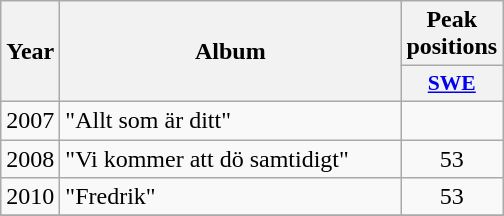<table class="wikitable">
<tr>
<th align="center" rowspan="2" width="10">Year</th>
<th align="center" rowspan="2" width="220">Album</th>
<th align="center" colspan="1" width="20">Peak positions</th>
</tr>
<tr>
<th scope="col" style="width:3em;font-size:90%;"><a href='#'>SWE</a><br></th>
</tr>
<tr>
<td style="text-align:center;">2007</td>
<td>"Allt som är ditt"</td>
<td style="text-align:center;"></td>
</tr>
<tr>
<td style="text-align:center;">2008</td>
<td>"Vi kommer att dö samtidigt"</td>
<td style="text-align:center;">53</td>
</tr>
<tr>
<td style="text-align:center;">2010</td>
<td>"Fredrik"</td>
<td style="text-align:center;">53</td>
</tr>
<tr>
</tr>
</table>
